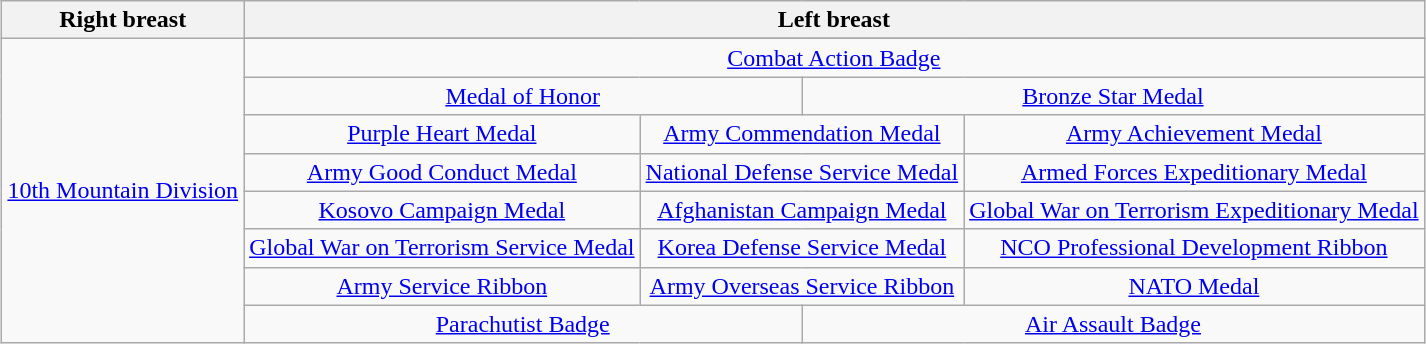<table class="wikitable" style="margin:1em auto; text-align:center;">
<tr>
<th colspan="1" align="center">Right breast</th>
<th colspan="9" align="center">Left breast</th>
</tr>
<tr>
<td rowspan="9" align="center"><a href='#'>10th Mountain Division</a><br></td>
</tr>
<tr>
<td colspan="9"><a href='#'>Combat Action Badge</a></td>
</tr>
<tr>
<td colspan="3"><a href='#'>Medal of Honor</a></td>
<td colspan="3"><a href='#'>Bronze Star Medal</a></td>
</tr>
<tr>
<td colspan="2"><a href='#'>Purple Heart Medal</a></td>
<td colspan="2"><a href='#'>Army Commendation Medal</a> <br></td>
<td colspan="2"><a href='#'>Army Achievement Medal</a> <br></td>
</tr>
<tr>
<td colspan="2"><a href='#'>Army Good Conduct Medal</a> <br></td>
<td colspan="2"><a href='#'>National Defense Service Medal</a></td>
<td colspan="2"><a href='#'>Armed Forces Expeditionary Medal</a></td>
</tr>
<tr>
<td colspan="2"><a href='#'>Kosovo Campaign Medal</a> <br></td>
<td colspan="2"><a href='#'>Afghanistan Campaign Medal</a> <br></td>
<td colspan="2"><a href='#'>Global War on Terrorism Expeditionary Medal</a></td>
</tr>
<tr>
<td colspan="2"><a href='#'>Global War on Terrorism Service Medal</a></td>
<td colspan="2"><a href='#'>Korea Defense Service Medal</a></td>
<td colspan="2"><a href='#'>NCO Professional Development Ribbon</a> <br></td>
</tr>
<tr>
<td colspan="2"><a href='#'>Army Service Ribbon</a></td>
<td colspan="2"><a href='#'>Army Overseas Service Ribbon</a> <br></td>
<td colspan="2"><a href='#'>NATO Medal</a> <br></td>
</tr>
<tr>
<td colspan="3"><a href='#'>Parachutist Badge</a></td>
<td colspan="3"><a href='#'>Air Assault Badge</a></td>
</tr>
</table>
